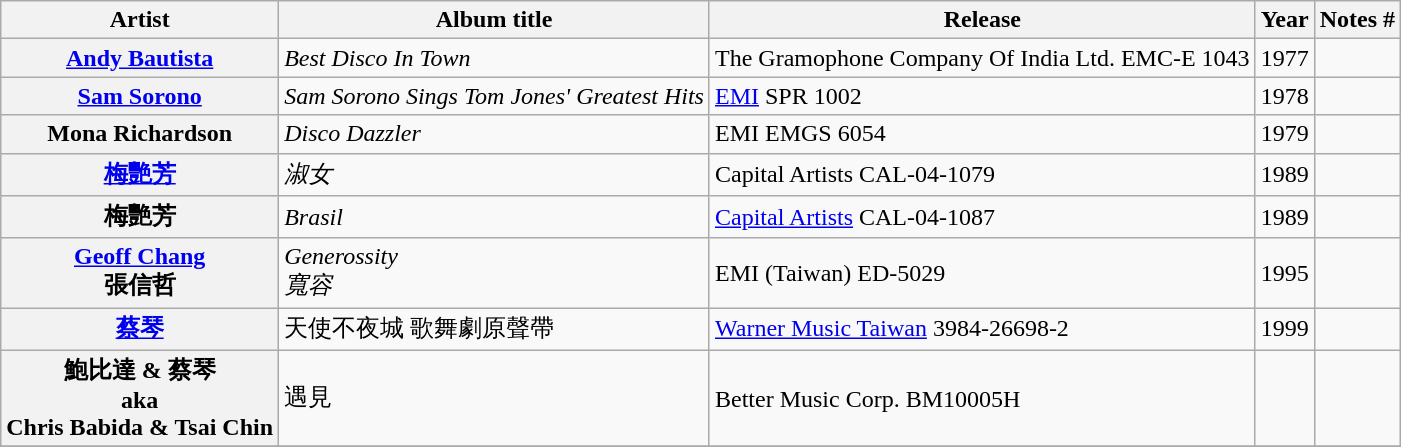<table class="wikitable plainrowheaders sortable">
<tr>
<th scope="col">Artist</th>
<th scope="col">Album title</th>
<th scope="col">Release</th>
<th scope="col">Year</th>
<th scope="col" class="unsortable">Notes #</th>
</tr>
<tr>
<th scope="row"><a href='#'>Andy Bautista</a></th>
<td><em>Best Disco In Town</em></td>
<td>The Gramophone Company Of India Ltd. EMC-E 1043</td>
<td>1977</td>
<td></td>
</tr>
<tr>
<th scope="row"><a href='#'>Sam Sorono</a></th>
<td><em>Sam Sorono Sings Tom Jones' Greatest Hits</em></td>
<td><a href='#'>EMI</a> SPR 1002</td>
<td>1978</td>
<td></td>
</tr>
<tr>
<th scope="row">Mona Richardson</th>
<td><em>Disco Dazzler</em></td>
<td>EMI EMGS 6054</td>
<td>1979</td>
<td></td>
</tr>
<tr>
<th scope="row"><a href='#'>梅艷芳</a></th>
<td><em>淑女</em></td>
<td>Capital Artists CAL-04-1079</td>
<td>1989</td>
<td></td>
</tr>
<tr>
<th scope="row">梅艷芳</th>
<td><em>Brasil</em></td>
<td><a href='#'>Capital Artists</a> CAL-04-1087</td>
<td>1989</td>
<td></td>
</tr>
<tr>
<th scope="row"><a href='#'>Geoff Chang</a><br>張信哲</th>
<td><em>Generossity</em><br><em>寬容</em></td>
<td>EMI (Taiwan) ED-5029</td>
<td>1995</td>
<td></td>
</tr>
<tr>
<th scope="row"><a href='#'>蔡琴</a></th>
<td>天使不夜城 歌舞劇原聲帶<em></td>
<td><a href='#'>Warner Music Taiwan</a> 3984-26698-2</td>
<td>1999</td>
<td></td>
</tr>
<tr>
<th scope="row">鮑比達 & 蔡琴<br>aka<br>Chris Babida &  Tsai Chin</th>
<td></em>遇見<em></td>
<td>Better Music Corp. BM10005H</td>
<td></td>
<td></td>
</tr>
<tr>
</tr>
</table>
